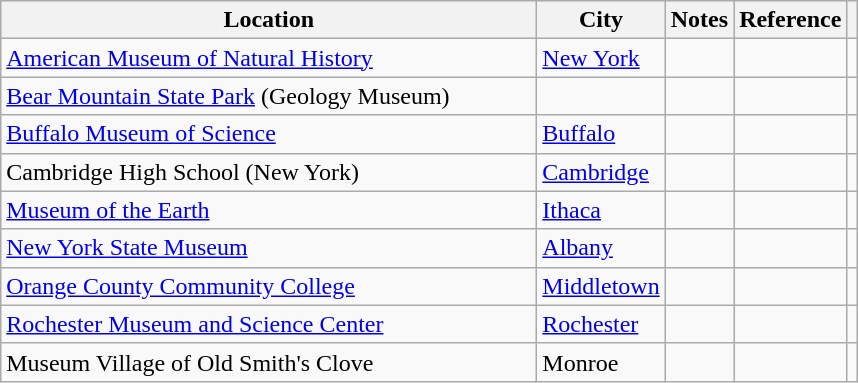<table class="wikitable">
<tr>
<th Width="350">Location</th>
<th>City</th>
<th>Notes</th>
<th>Reference</th>
<th></th>
</tr>
<tr>
<td><a href='#'>American Museum of Natural History</a></td>
<td><a href='#'>New York</a></td>
<td></td>
<td></td>
<td></td>
</tr>
<tr>
<td><a href='#'>Bear Mountain State Park</a> (Geology Museum)</td>
<td></td>
<td></td>
<td></td>
<td></td>
</tr>
<tr>
<td><a href='#'>Buffalo Museum of Science</a></td>
<td><a href='#'>Buffalo</a></td>
<td></td>
<td></td>
<td></td>
</tr>
<tr>
<td>Cambridge High School (New York)</td>
<td><a href='#'>Cambridge</a></td>
<td></td>
<td></td>
<td></td>
</tr>
<tr>
<td><a href='#'>Museum of the Earth</a></td>
<td><a href='#'>Ithaca</a></td>
<td></td>
<td></td>
<td></td>
</tr>
<tr>
<td><a href='#'>New York State Museum</a></td>
<td><a href='#'>Albany</a></td>
<td></td>
<td></td>
<td></td>
</tr>
<tr>
<td><a href='#'>Orange County Community College</a></td>
<td><a href='#'>Middletown</a></td>
<td></td>
<td></td>
<td></td>
</tr>
<tr>
<td><a href='#'>Rochester Museum and Science Center</a></td>
<td><a href='#'>Rochester</a></td>
<td></td>
<td></td>
<td></td>
</tr>
<tr>
<td>Museum Village of Old Smith's Clove</td>
<td>Monroe</td>
<td></td>
<td></td>
<td></td>
</tr>
</table>
